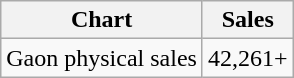<table class="wikitable">
<tr>
<th>Chart</th>
<th>Sales</th>
</tr>
<tr>
<td>Gaon physical sales</td>
<td align="center">42,261+</td>
</tr>
</table>
